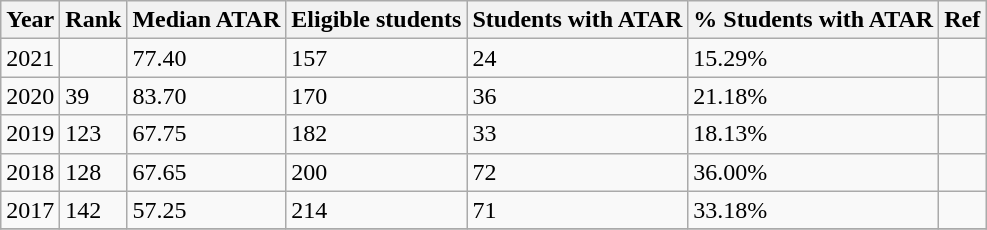<table class="wikitable sortable">
<tr>
<th>Year</th>
<th>Rank</th>
<th>Median ATAR</th>
<th>Eligible students</th>
<th>Students with ATAR</th>
<th>% Students with ATAR</th>
<th>Ref</th>
</tr>
<tr>
<td>2021</td>
<td></td>
<td>77.40</td>
<td>157</td>
<td>24</td>
<td>15.29%</td>
<td></td>
</tr>
<tr>
<td>2020</td>
<td>39</td>
<td>83.70</td>
<td>170</td>
<td>36</td>
<td>21.18%</td>
<td></td>
</tr>
<tr>
<td>2019</td>
<td>123</td>
<td>67.75</td>
<td>182</td>
<td>33</td>
<td>18.13%</td>
<td></td>
</tr>
<tr>
<td>2018</td>
<td>128</td>
<td>67.65</td>
<td>200</td>
<td>72</td>
<td>36.00%</td>
<td></td>
</tr>
<tr>
<td>2017</td>
<td>142</td>
<td>57.25</td>
<td>214</td>
<td>71</td>
<td>33.18%</td>
<td></td>
</tr>
<tr>
</tr>
</table>
